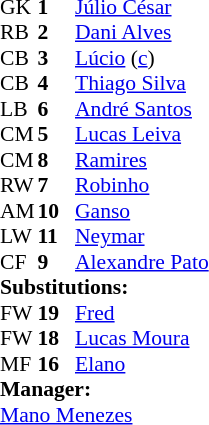<table style="font-size: 90%" cellspacing="0" cellpadding="0">
<tr>
<th width="25"></th>
<th width="25"></th>
</tr>
<tr>
<td>GK</td>
<td><strong>1</strong></td>
<td><a href='#'>Júlio César</a></td>
</tr>
<tr>
<td>RB</td>
<td><strong>2</strong></td>
<td><a href='#'>Dani Alves</a></td>
</tr>
<tr>
<td>CB</td>
<td><strong>3</strong></td>
<td><a href='#'>Lúcio</a> (<a href='#'>c</a>)</td>
</tr>
<tr>
<td>CB</td>
<td><strong>4</strong></td>
<td><a href='#'>Thiago Silva</a></td>
<td></td>
</tr>
<tr>
<td>LB</td>
<td><strong>6</strong></td>
<td><a href='#'>André Santos</a></td>
</tr>
<tr>
<td>CM</td>
<td><strong>5</strong></td>
<td><a href='#'>Lucas Leiva</a></td>
</tr>
<tr>
<td>CM</td>
<td><strong>8</strong></td>
<td><a href='#'>Ramires</a></td>
<td></td>
<td></td>
</tr>
<tr>
<td>RW</td>
<td><strong>7</strong></td>
<td><a href='#'>Robinho</a></td>
<td></td>
<td></td>
</tr>
<tr>
<td>AM</td>
<td><strong>10</strong></td>
<td><a href='#'>Ganso</a></td>
</tr>
<tr>
<td>LW</td>
<td><strong>11</strong></td>
<td><a href='#'>Neymar</a></td>
</tr>
<tr>
<td>CF</td>
<td><strong>9</strong></td>
<td><a href='#'>Alexandre Pato</a></td>
<td></td>
<td></td>
</tr>
<tr>
<td colspan=3><strong>Substitutions:</strong></td>
</tr>
<tr>
<td>FW</td>
<td><strong>19</strong></td>
<td><a href='#'>Fred</a></td>
<td></td>
<td></td>
</tr>
<tr>
<td>FW</td>
<td><strong>18</strong></td>
<td><a href='#'>Lucas Moura</a></td>
<td></td>
<td></td>
</tr>
<tr>
<td>MF</td>
<td><strong>16</strong></td>
<td><a href='#'>Elano</a></td>
<td></td>
<td></td>
</tr>
<tr>
<td colspan=3><strong>Manager:</strong></td>
</tr>
<tr>
<td colspan=3><a href='#'>Mano Menezes</a></td>
</tr>
</table>
